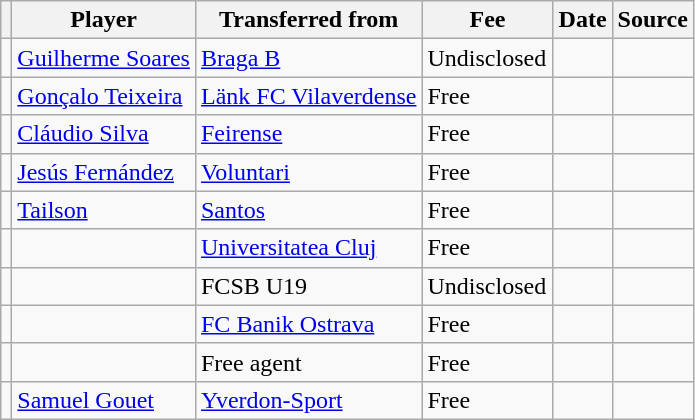<table class="wikitable plainrowheaders sortable">
<tr>
<th></th>
<th scope="col">Player</th>
<th>Transferred from</th>
<th style="width: 80px;">Fee</th>
<th scope="col">Date</th>
<th scope="col">Source</th>
</tr>
<tr>
<td align="center"></td>
<td> <a href='#'>Guilherme Soares</a></td>
<td> <a href='#'>Braga B</a></td>
<td>Undisclosed</td>
<td></td>
<td></td>
</tr>
<tr>
<td align="center"></td>
<td> <a href='#'>Gonçalo Teixeira</a></td>
<td> <a href='#'>Länk FC Vilaverdense</a></td>
<td>Free</td>
<td></td>
<td></td>
</tr>
<tr>
<td align="center"></td>
<td> <a href='#'>Cláudio Silva</a></td>
<td> <a href='#'>Feirense</a></td>
<td>Free</td>
<td></td>
<td></td>
</tr>
<tr>
<td align="center"></td>
<td> <a href='#'>Jesús Fernández</a></td>
<td> <a href='#'>Voluntari</a></td>
<td>Free</td>
<td></td>
<td></td>
</tr>
<tr>
<td align="center"></td>
<td> <a href='#'>Tailson</a></td>
<td> <a href='#'>Santos</a></td>
<td>Free</td>
<td></td>
<td></td>
</tr>
<tr>
<td align="center"></td>
<td> </td>
<td> <a href='#'>Universitatea Cluj</a></td>
<td>Free</td>
<td></td>
<td></td>
</tr>
<tr>
<td align="center"></td>
<td> </td>
<td> FCSB U19</td>
<td>Undisclosed</td>
<td></td>
<td></td>
</tr>
<tr>
<td align="center"></td>
<td> </td>
<td> <a href='#'>FC Banik Ostrava</a></td>
<td>Free</td>
<td></td>
<td></td>
</tr>
<tr>
<td align="center"></td>
<td> </td>
<td>Free agent</td>
<td>Free</td>
<td></td>
<td></td>
</tr>
<tr>
<td align="center"></td>
<td> <a href='#'>Samuel Gouet</a></td>
<td> <a href='#'>Yverdon-Sport</a></td>
<td>Free</td>
<td></td>
<td></td>
</tr>
</table>
